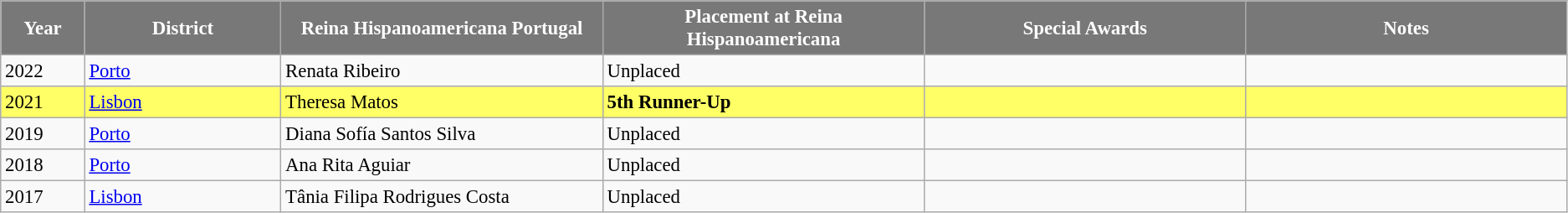<table class="wikitable " style="font-size: 95%;">
<tr>
<th width="60" style="background-color:#787878;color:#FFFFFF;">Year</th>
<th width="150" style="background-color:#787878;color:#FFFFFF;">District</th>
<th width="250" style="background-color:#787878;color:#FFFFFF;">Reina Hispanoamericana Portugal</th>
<th width="250" style="background-color:#787878;color:#FFFFFF;">Placement at Reina Hispanoamericana</th>
<th width="250" style="background-color:#787878;color:#FFFFFF;">Special Awards</th>
<th width="250" style="background-color:#787878;color:#FFFFFF;">Notes</th>
</tr>
<tr>
<td>2022</td>
<td><a href='#'>Porto</a></td>
<td>Renata Ribeiro</td>
<td>Unplaced</td>
<td></td>
<td></td>
</tr>
<tr style="background-color:#FFFF66; ">
<td>2021</td>
<td><a href='#'>Lisbon</a></td>
<td>Theresa Matos</td>
<td><strong>5th Runner-Up</strong></td>
<td></td>
<td></td>
</tr>
<tr>
<td>2019</td>
<td><a href='#'>Porto</a></td>
<td>Diana Sofía Santos Silva</td>
<td>Unplaced</td>
<td></td>
<td></td>
</tr>
<tr>
<td>2018</td>
<td><a href='#'>Porto</a></td>
<td>Ana Rita Aguiar</td>
<td>Unplaced</td>
<td></td>
<td></td>
</tr>
<tr>
<td>2017</td>
<td><a href='#'>Lisbon</a></td>
<td>Tânia Filipa Rodrigues Costa</td>
<td>Unplaced</td>
<td></td>
<td></td>
</tr>
</table>
